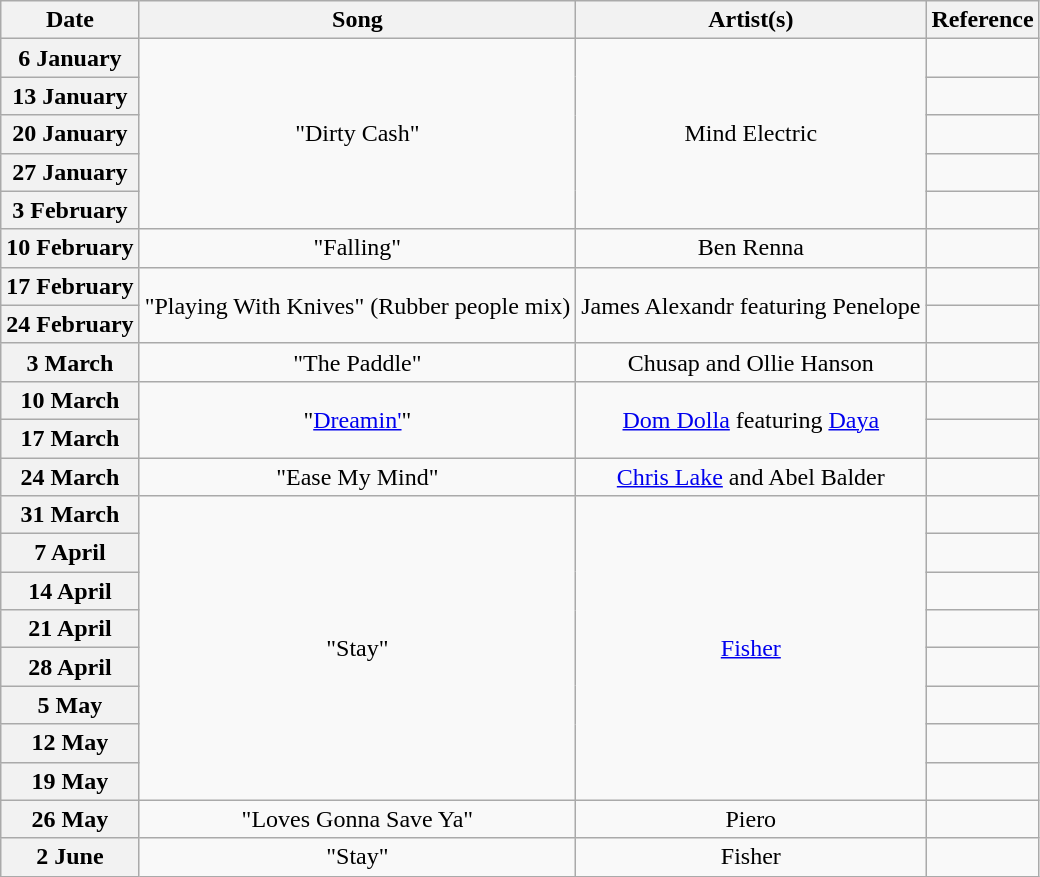<table class="wikitable plainrowheaders">
<tr>
<th>Date</th>
<th>Song</th>
<th>Artist(s)</th>
<th>Reference</th>
</tr>
<tr>
<th scope="row">6 January</th>
<td align="center" rowspan=5>"Dirty Cash"</td>
<td align="center" rowspan=5>Mind Electric</td>
<td align="center"></td>
</tr>
<tr>
<th scope="row">13 January</th>
<td align="center"></td>
</tr>
<tr>
<th scope="row">20 January</th>
<td align="center"></td>
</tr>
<tr>
<th scope="row">27 January</th>
<td align="center"></td>
</tr>
<tr>
<th scope="row">3 February</th>
<td align="center"></td>
</tr>
<tr>
<th scope="row">10 February</th>
<td align="center">"Falling"</td>
<td align="center">Ben Renna</td>
<td align="center"></td>
</tr>
<tr>
<th scope="row">17 February</th>
<td align="center" rowspan=2>"Playing With Knives" (Rubber people mix)</td>
<td align="center" rowspan=2>James Alexandr featuring Penelope</td>
<td align="center"></td>
</tr>
<tr>
<th scope="row">24 February</th>
<td align="center"></td>
</tr>
<tr>
<th scope="row">3 March</th>
<td align="center">"The Paddle"</td>
<td align="center">Chusap and Ollie Hanson</td>
<td align="center"></td>
</tr>
<tr>
<th scope="row">10 March</th>
<td align="center" rowspan=2>"<a href='#'>Dreamin'</a>"</td>
<td align="center" rowspan=2><a href='#'>Dom Dolla</a> featuring <a href='#'>Daya</a></td>
<td align="center"></td>
</tr>
<tr>
<th scope="row">17 March</th>
<td align="center"></td>
</tr>
<tr>
<th scope="row">24 March</th>
<td align="center">"Ease My Mind"</td>
<td align="center"><a href='#'>Chris Lake</a> and Abel Balder</td>
<td align="center"></td>
</tr>
<tr>
<th scope="row">31 March</th>
<td align="center" rowspan=8>"Stay"</td>
<td align="center" rowspan=8><a href='#'>Fisher</a></td>
<td align="center"></td>
</tr>
<tr>
<th scope="row">7 April</th>
<td align="center"></td>
</tr>
<tr>
<th scope="row">14 April</th>
<td align="center"></td>
</tr>
<tr>
<th scope="row">21 April</th>
<td align="center"></td>
</tr>
<tr>
<th scope="row">28 April</th>
<td align="center"></td>
</tr>
<tr>
<th scope="row">5 May</th>
<td align="center"></td>
</tr>
<tr>
<th scope="row">12 May</th>
<td align="center"></td>
</tr>
<tr>
<th scope="row">19 May</th>
<td align="center"></td>
</tr>
<tr>
<th scope="row">26 May</th>
<td align="center">"Loves Gonna Save Ya"</td>
<td align="center">Piero</td>
<td align="center"></td>
</tr>
<tr>
<th scope="row">2 June</th>
<td align="center">"Stay"</td>
<td align="center">Fisher</td>
<td align="center"></td>
</tr>
</table>
